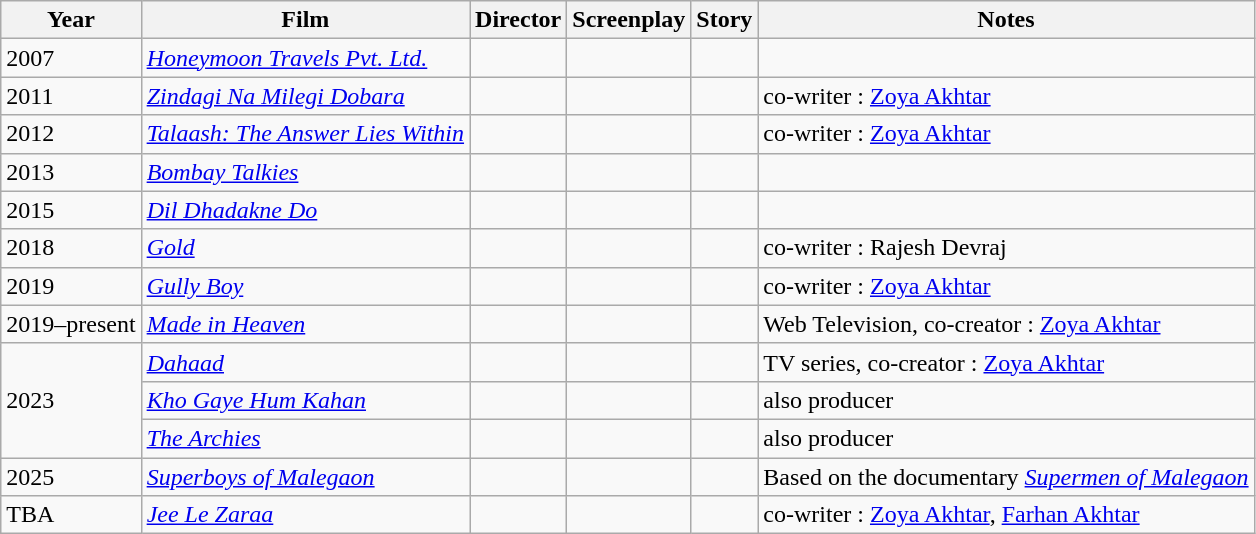<table class="wikitable">
<tr style="text-align:center;">
<th>Year</th>
<th>Film</th>
<th>Director</th>
<th>Screenplay</th>
<th>Story</th>
<th>Notes</th>
</tr>
<tr>
<td>2007</td>
<td><em><a href='#'>Honeymoon Travels Pvt. Ltd.</a></em></td>
<td></td>
<td></td>
<td></td>
<td></td>
</tr>
<tr>
<td>2011</td>
<td><em><a href='#'>Zindagi Na Milegi Dobara</a></em></td>
<td></td>
<td></td>
<td></td>
<td>co-writer : <a href='#'>Zoya Akhtar</a></td>
</tr>
<tr>
<td>2012</td>
<td><em><a href='#'>Talaash: The Answer Lies Within</a></em></td>
<td></td>
<td></td>
<td></td>
<td>co-writer : <a href='#'>Zoya Akhtar</a></td>
</tr>
<tr>
<td>2013</td>
<td><em><a href='#'>Bombay Talkies</a></em></td>
<td></td>
<td></td>
<td></td>
<td></td>
</tr>
<tr>
<td>2015</td>
<td><em><a href='#'>Dil Dhadakne Do</a></em></td>
<td></td>
<td></td>
<td></td>
<td></td>
</tr>
<tr>
<td>2018</td>
<td><em><a href='#'>Gold</a></em></td>
<td></td>
<td></td>
<td></td>
<td>co-writer : Rajesh Devraj</td>
</tr>
<tr>
<td>2019</td>
<td><em><a href='#'>Gully Boy</a></em></td>
<td></td>
<td></td>
<td></td>
<td>co-writer : <a href='#'>Zoya Akhtar</a></td>
</tr>
<tr>
<td>2019–present</td>
<td><em><a href='#'>Made in Heaven</a></em></td>
<td></td>
<td></td>
<td></td>
<td>Web Television, co-creator : <a href='#'>Zoya Akhtar</a></td>
</tr>
<tr>
<td rowspan="3">2023</td>
<td><em><a href='#'>Dahaad</a></em></td>
<td></td>
<td></td>
<td></td>
<td>TV series, co-creator : <a href='#'>Zoya Akhtar</a></td>
</tr>
<tr>
<td><em><a href='#'>Kho Gaye Hum Kahan</a></em></td>
<td></td>
<td></td>
<td></td>
<td>also producer</td>
</tr>
<tr>
<td><em><a href='#'>The Archies</a></em></td>
<td></td>
<td></td>
<td></td>
<td>also producer</td>
</tr>
<tr>
<td>2025</td>
<td><em><a href='#'>Superboys of Malegaon</a></em></td>
<td></td>
<td></td>
<td></td>
<td>Based on the documentary <em><a href='#'>Supermen of Malegaon</a></em></td>
</tr>
<tr>
<td>TBA</td>
<td><em><a href='#'>Jee Le Zaraa</a></em></td>
<td></td>
<td></td>
<td></td>
<td>co-writer : <a href='#'>Zoya Akhtar</a>, <a href='#'>Farhan Akhtar</a></td>
</tr>
</table>
